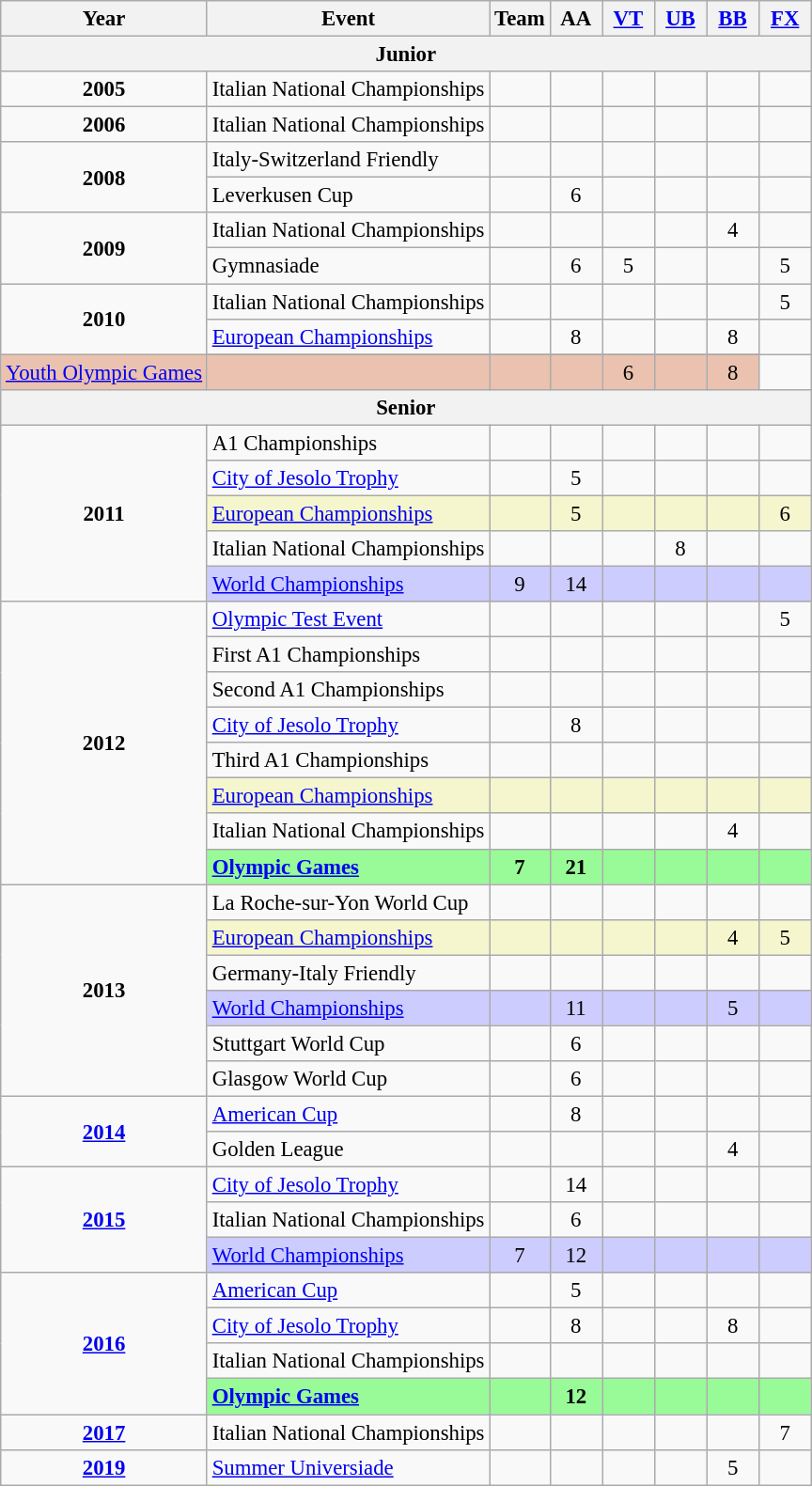<table class="wikitable" style="text-align:center; font-size:95%;">
<tr>
<th align=center>Year</th>
<th align=center>Event</th>
<th style="width:30px;">Team</th>
<th style="width:30px;">AA</th>
<th style="width:30px;"><a href='#'>VT</a></th>
<th style="width:30px;"><a href='#'>UB</a></th>
<th style="width:30px;"><a href='#'>BB</a></th>
<th style="width:30px;"><a href='#'>FX</a></th>
</tr>
<tr>
<th colspan="8">Junior</th>
</tr>
<tr>
<td rowspan="1"><strong>2005</strong></td>
<td align=left>Italian National Championships</td>
<td></td>
<td></td>
<td></td>
<td></td>
<td></td>
<td></td>
</tr>
<tr>
<td rowspan="1"><strong>2006</strong></td>
<td align=left>Italian National Championships</td>
<td></td>
<td></td>
<td></td>
<td></td>
<td></td>
<td></td>
</tr>
<tr>
<td rowspan="2"><strong>2008</strong></td>
<td align=left>Italy-Switzerland Friendly</td>
<td></td>
<td></td>
<td></td>
<td></td>
<td></td>
<td></td>
</tr>
<tr>
<td align=left>Leverkusen Cup</td>
<td></td>
<td>6</td>
<td></td>
<td></td>
<td></td>
<td></td>
</tr>
<tr>
<td rowspan="2"><strong>2009</strong></td>
<td align=left>Italian National Championships</td>
<td></td>
<td></td>
<td></td>
<td></td>
<td>4</td>
<td></td>
</tr>
<tr>
<td align=left>Gymnasiade</td>
<td></td>
<td>6</td>
<td>5</td>
<td></td>
<td></td>
<td>5</td>
</tr>
<tr>
<td rowspan="3"><strong>2010</strong></td>
<td align=left>Italian National Championships</td>
<td></td>
<td></td>
<td></td>
<td></td>
<td></td>
<td>5</td>
</tr>
<tr>
<td align=left><a href='#'>European Championships</a></td>
<td></td>
<td>8</td>
<td></td>
<td></td>
<td>8</td>
<td></td>
</tr>
<tr>
</tr>
<tr bgcolor=#EBC2AF>
<td align=left><a href='#'>Youth Olympic Games</a></td>
<td></td>
<td></td>
<td></td>
<td>6</td>
<td></td>
<td>8</td>
</tr>
<tr>
<th colspan="8">Senior</th>
</tr>
<tr>
<td rowspan="5"><strong>2011</strong></td>
<td align=left>A1 Championships</td>
<td></td>
<td></td>
<td></td>
<td></td>
<td></td>
<td></td>
</tr>
<tr>
<td align=left><a href='#'>City of Jesolo Trophy</a></td>
<td></td>
<td>5</td>
<td></td>
<td></td>
<td></td>
<td></td>
</tr>
<tr bgcolor=#F5F6CE>
<td align=left><a href='#'>European Championships</a></td>
<td></td>
<td>5</td>
<td></td>
<td></td>
<td></td>
<td>6</td>
</tr>
<tr>
<td align=left>Italian National Championships</td>
<td></td>
<td></td>
<td></td>
<td>8</td>
<td></td>
<td></td>
</tr>
<tr bgcolor=#CCCCFF>
<td align=left><a href='#'>World Championships</a></td>
<td>9</td>
<td>14</td>
<td></td>
<td></td>
<td></td>
<td></td>
</tr>
<tr>
<td rowspan="8"><strong>2012</strong></td>
<td align=left><a href='#'>Olympic Test Event</a></td>
<td></td>
<td></td>
<td></td>
<td></td>
<td></td>
<td>5</td>
</tr>
<tr>
<td align=left>First A1 Championships</td>
<td></td>
<td></td>
<td></td>
<td></td>
<td></td>
<td></td>
</tr>
<tr>
<td align=left>Second A1 Championships</td>
<td></td>
<td></td>
<td></td>
<td></td>
<td></td>
<td></td>
</tr>
<tr>
<td align=left><a href='#'>City of Jesolo Trophy</a></td>
<td></td>
<td>8</td>
<td></td>
<td></td>
<td></td>
<td></td>
</tr>
<tr>
<td align=left>Third A1 Championships</td>
<td></td>
<td></td>
<td></td>
<td></td>
<td></td>
<td></td>
</tr>
<tr bgcolor=#F5F6CE>
<td align=left><a href='#'>European Championships</a></td>
<td></td>
<td></td>
<td></td>
<td></td>
<td></td>
<td></td>
</tr>
<tr>
<td align=left>Italian National Championships</td>
<td></td>
<td></td>
<td></td>
<td></td>
<td>4</td>
</tr>
<tr bgcolor=98FB98>
<td align=left><strong><a href='#'>Olympic Games</a></strong></td>
<td><strong>7</strong></td>
<td><strong>21</strong></td>
<td></td>
<td></td>
<td></td>
<td></td>
</tr>
<tr>
<td rowspan="6"><strong>2013</strong></td>
<td align=left>La Roche-sur-Yon World Cup</td>
<td></td>
<td></td>
<td></td>
<td></td>
<td></td>
<td></td>
</tr>
<tr bgcolor=#F5F6CE>
<td align=left><a href='#'>European Championships</a></td>
<td></td>
<td></td>
<td></td>
<td></td>
<td>4</td>
<td>5</td>
</tr>
<tr>
<td align=left>Germany-Italy Friendly</td>
<td></td>
<td></td>
<td></td>
<td></td>
<td></td>
<td></td>
</tr>
<tr bgcolor=#CCCCFF>
<td align=left><a href='#'>World Championships</a></td>
<td></td>
<td>11</td>
<td></td>
<td></td>
<td>5</td>
<td></td>
</tr>
<tr>
<td align=left>Stuttgart World Cup</td>
<td></td>
<td>6</td>
<td></td>
<td></td>
<td></td>
<td></td>
</tr>
<tr>
<td align=left>Glasgow World Cup</td>
<td></td>
<td>6</td>
<td></td>
<td></td>
<td></td>
<td></td>
</tr>
<tr>
<td rowspan="2"><strong><a href='#'>2014</a></strong></td>
<td align=left><a href='#'>American Cup</a></td>
<td></td>
<td>8</td>
<td></td>
<td></td>
<td></td>
<td></td>
</tr>
<tr>
<td align=left>Golden League</td>
<td></td>
<td></td>
<td></td>
<td></td>
<td>4</td>
<td></td>
</tr>
<tr>
<td rowspan="3"><strong><a href='#'>2015</a></strong></td>
<td align=left><a href='#'>City of Jesolo Trophy</a></td>
<td></td>
<td>14</td>
<td></td>
<td></td>
<td></td>
<td></td>
</tr>
<tr>
<td align=left>Italian National Championships</td>
<td></td>
<td>6</td>
<td></td>
<td></td>
<td></td>
<td></td>
</tr>
<tr bgcolor=#CCCCFF>
<td align=left><a href='#'>World Championships</a></td>
<td>7</td>
<td>12</td>
<td></td>
<td></td>
<td></td>
<td></td>
</tr>
<tr>
<td rowspan="4"><strong><a href='#'>2016</a></strong></td>
<td align=left><a href='#'>American Cup</a></td>
<td></td>
<td>5</td>
<td></td>
<td></td>
<td></td>
<td></td>
</tr>
<tr>
<td align=left><a href='#'>City of Jesolo Trophy</a></td>
<td></td>
<td>8</td>
<td></td>
<td></td>
<td>8</td>
<td></td>
</tr>
<tr>
<td align=left>Italian National Championships</td>
<td></td>
<td></td>
<td></td>
<td></td>
<td></td>
<td></td>
</tr>
<tr bgcolor=98FB98>
<td align=left><strong><a href='#'>Olympic Games</a></strong></td>
<td></td>
<td><strong>12</strong></td>
<td></td>
<td></td>
<td></td>
<td></td>
</tr>
<tr>
<td rowspan="1"><strong><a href='#'>2017</a></strong></td>
<td align=left>Italian National Championships</td>
<td></td>
<td></td>
<td></td>
<td></td>
<td></td>
<td>7</td>
</tr>
<tr>
<td rowspan="1"><strong><a href='#'>2019</a></strong></td>
<td align=left><a href='#'>Summer Universiade</a></td>
<td></td>
<td></td>
<td></td>
<td></td>
<td>5</td>
<td></td>
</tr>
</table>
